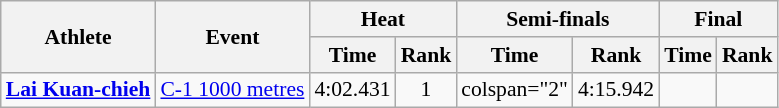<table class="wikitable" style="font-size:90%; text-align:center">
<tr>
<th rowspan="2">Athlete</th>
<th rowspan="2">Event</th>
<th colspan="2">Heat</th>
<th colspan="2">Semi-finals</th>
<th colspan="2">Final</th>
</tr>
<tr>
<th>Time</th>
<th>Rank</th>
<th>Time</th>
<th>Rank</th>
<th>Time</th>
<th>Rank</th>
</tr>
<tr>
<td align="left"><strong><a href='#'>Lai Kuan-chieh</a></strong></td>
<td align="left"><a href='#'>C-1 1000 metres</a></td>
<td>4:02.431</td>
<td>1</td>
<td>colspan="2" </td>
<td>4:15.942</td>
<td></td>
</tr>
</table>
